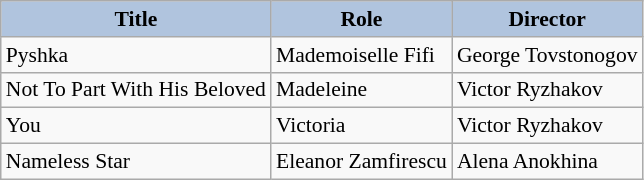<table class="wikitable" style="font-size:90%;">
<tr>
<th style="background:#B0C4DE;">Title</th>
<th style="background:#B0C4DE;">Role</th>
<th style="background:#B0C4DE;">Director</th>
</tr>
<tr>
<td>Pyshka</td>
<td>Mademoiselle Fifi</td>
<td>George Tovstonogov</td>
</tr>
<tr>
<td>Not To Part With His Beloved</td>
<td>Madeleine</td>
<td>Victor Ryzhakov</td>
</tr>
<tr>
<td>You</td>
<td>Victoria</td>
<td>Victor Ryzhakov</td>
</tr>
<tr>
<td>Nameless Star</td>
<td>Eleanor Zamfirescu</td>
<td>Alena Anokhina</td>
</tr>
</table>
